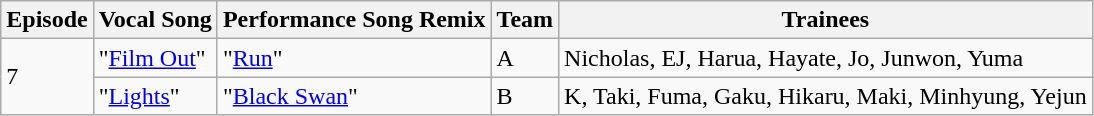<table class="wikitable">
<tr>
<th>Episode</th>
<th>Vocal Song</th>
<th>Performance Song Remix</th>
<th>Team</th>
<th>Trainees</th>
</tr>
<tr>
<td rowspan="2">7</td>
<td>"<a href='#'>Film Out</a>"</td>
<td>"<a href='#'>Run</a>"</td>
<td>A</td>
<td>Nicholas, EJ, Harua, Hayate, Jo, Junwon, Yuma</td>
</tr>
<tr>
<td>"<a href='#'>Lights</a>"</td>
<td>"<a href='#'>Black Swan</a>"</td>
<td>B</td>
<td>K, Taki, Fuma, Gaku, Hikaru, Maki, Minhyung, Yejun</td>
</tr>
</table>
